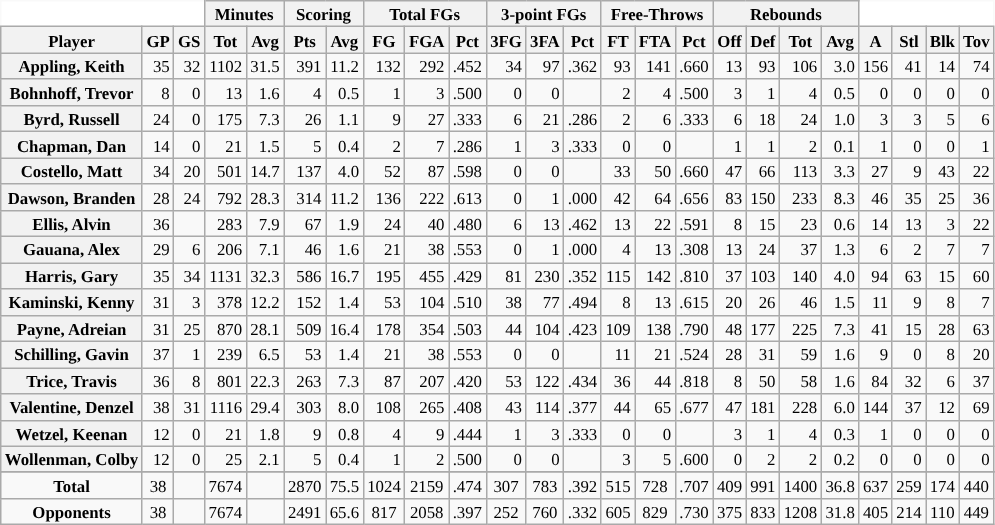<table class="wikitable sortable" border="1" style="font-size:70%;">
<tr>
<th colspan="3" style="border-top-style:hidden; border-left-style:hidden; background: white;"></th>
<th colspan="2" style=>Minutes</th>
<th colspan="2" style=>Scoring</th>
<th colspan="3" style=>Total FGs</th>
<th colspan="3" style=>3-point FGs</th>
<th colspan="3" style=>Free-Throws</th>
<th colspan="4" style=>Rebounds</th>
<th colspan="4" style="border-top-style:hidden; border-right-style:hidden; background: white;"></th>
</tr>
<tr>
<th scope="col" style=>Player</th>
<th scope="col" style=>GP</th>
<th scope="col" style=>GS</th>
<th scope="col" style=>Tot</th>
<th scope="col" style=>Avg</th>
<th scope="col" style=>Pts</th>
<th scope="col" style=>Avg</th>
<th scope="col" style=>FG</th>
<th scope="col" style=>FGA</th>
<th scope="col" style=>Pct</th>
<th scope="col" style=>3FG</th>
<th scope="col" style=>3FA</th>
<th scope="col" style=>Pct</th>
<th scope="col" style=>FT</th>
<th scope="col" style=>FTA</th>
<th scope="col" style=>Pct</th>
<th scope="col" style=>Off</th>
<th scope="col" style=>Def</th>
<th scope="col" style=>Tot</th>
<th scope="col" style=>Avg</th>
<th scope="col" style=>A</th>
<th scope="col" style=>Stl</th>
<th scope="col" style=>Blk</th>
<th scope="col" style=>Tov</th>
</tr>
<tr>
<th style=white-space:nowrap>Appling, Keith</th>
<td align="right">35</td>
<td align="right">32</td>
<td align="right">1102</td>
<td align="right">31.5</td>
<td align="right">391</td>
<td align="right">11.2</td>
<td align="right">132</td>
<td align="right">292</td>
<td align="right">.452</td>
<td align="right">34</td>
<td align="right">97</td>
<td align="right">.362</td>
<td align="right">93</td>
<td align="right">141</td>
<td align="right">.660</td>
<td align="right">13</td>
<td align="right">93</td>
<td align="right">106</td>
<td align="right">3.0</td>
<td align="right">156</td>
<td align="right">41</td>
<td align="right">14</td>
<td align="right">74</td>
</tr>
<tr>
<th style=white-space:nowrap>Bohnhoff, Trevor</th>
<td align="right">8</td>
<td align="right">0</td>
<td align="right">13</td>
<td align="right">1.6</td>
<td align="right">4</td>
<td align="right">0.5</td>
<td align="right">1</td>
<td align="right">3</td>
<td align="right">.500</td>
<td align="right">0</td>
<td align="right">0</td>
<td align="right"></td>
<td align="right">2</td>
<td align="right">4</td>
<td align="right">.500</td>
<td align="right">3</td>
<td align="right">1</td>
<td align="right">4</td>
<td align="right">0.5</td>
<td align="right">0</td>
<td align="right">0</td>
<td align="right">0</td>
<td align="right">0</td>
</tr>
<tr>
<th style=white-space:nowrap>Byrd, Russell</th>
<td align="right">24</td>
<td align="right">0</td>
<td align="right">175</td>
<td align="right">7.3</td>
<td align="right">26</td>
<td align="right">1.1</td>
<td align="right">9</td>
<td align="right">27</td>
<td align="right">.333</td>
<td align="right">6</td>
<td align="right">21</td>
<td align="right">.286</td>
<td align="right">2</td>
<td align="right">6</td>
<td align="right">.333</td>
<td align="right">6</td>
<td align="right">18</td>
<td align="right">24</td>
<td align="right">1.0</td>
<td align="right">3</td>
<td align="right">3</td>
<td align="right">5</td>
<td align="right">6</td>
</tr>
<tr>
<th style=white-space:nowrap>Chapman, Dan</th>
<td align="right">14</td>
<td align="right">0</td>
<td align="right">21</td>
<td align="right">1.5</td>
<td align="right">5</td>
<td align="right">0.4</td>
<td align="right">2</td>
<td align="right">7</td>
<td align="right">.286</td>
<td align="right">1</td>
<td align="right">3</td>
<td align="right">.333</td>
<td align="right">0</td>
<td align="right">0</td>
<td align="right"></td>
<td align="right">1</td>
<td align="right">1</td>
<td align="right">2</td>
<td align="right">0.1</td>
<td align="right">1</td>
<td align="right">0</td>
<td align="right">0</td>
<td align="right">1</td>
</tr>
<tr>
<th style=white-space:nowrap>Costello, Matt</th>
<td align="right">34</td>
<td align="right">20</td>
<td align="right">501</td>
<td align="right">14.7</td>
<td align="right">137</td>
<td align="right">4.0</td>
<td align="right">52</td>
<td align="right">87</td>
<td align="right">.598</td>
<td align="right">0</td>
<td align="right">0</td>
<td align="right"></td>
<td align="right">33</td>
<td align="right">50</td>
<td align="right">.660</td>
<td align="right">47</td>
<td align="right">66</td>
<td align="right">113</td>
<td align="right">3.3</td>
<td align="right">27</td>
<td align="right">9</td>
<td align="right">43</td>
<td align="right">22</td>
</tr>
<tr>
<th style=white-space:nowrap>Dawson, Branden</th>
<td align="right">28</td>
<td align="right">24</td>
<td align="right">792</td>
<td align="right">28.3</td>
<td align="right">314</td>
<td align="right">11.2</td>
<td align="right">136</td>
<td align="right">222</td>
<td align="right">.613</td>
<td align="right">0</td>
<td align="right">1</td>
<td align="right">.000</td>
<td align="right">42</td>
<td align="right">64</td>
<td align="right">.656</td>
<td align="right">83</td>
<td align="right">150</td>
<td align="right">233</td>
<td align="right">8.3</td>
<td align="right">46</td>
<td align="right">35</td>
<td align="right">25</td>
<td align="right">36</td>
</tr>
<tr>
<th style=white-space:nowrap>Ellis, Alvin</th>
<td align="right">36</td>
<td align="right"></td>
<td align="right">283</td>
<td align="right">7.9</td>
<td align="right">67</td>
<td align="right">1.9</td>
<td align="right">24</td>
<td align="right">40</td>
<td align="right">.480</td>
<td align="right">6</td>
<td align="right">13</td>
<td align="right">.462</td>
<td align="right">13</td>
<td align="right">22</td>
<td align="right">.591</td>
<td align="right">8</td>
<td align="right">15</td>
<td align="right">23</td>
<td align="right">0.6</td>
<td align="right">14</td>
<td align="right">13</td>
<td align="right">3</td>
<td align="right">22</td>
</tr>
<tr>
<th style=white-space:nowrap>Gauana, Alex</th>
<td align="right">29</td>
<td align="right">6</td>
<td align="right">206</td>
<td align="right">7.1</td>
<td align="right">46</td>
<td align="right">1.6</td>
<td align="right">21</td>
<td align="right">38</td>
<td align="right">.553</td>
<td align="right">0</td>
<td align="right">1</td>
<td align="right">.000</td>
<td align="right">4</td>
<td align="right">13</td>
<td align="right">.308</td>
<td align="right">13</td>
<td align="right">24</td>
<td align="right">37</td>
<td align="right">1.3</td>
<td align="right">6</td>
<td align="right">2</td>
<td align="right">7</td>
<td align="right">7</td>
</tr>
<tr>
<th style=white-space:nowrap>Harris, Gary</th>
<td align="right">35</td>
<td align="right">34</td>
<td align="right">1131</td>
<td align="right">32.3</td>
<td align="right">586</td>
<td align="right">16.7</td>
<td align="right">195</td>
<td align="right">455</td>
<td align="right">.429</td>
<td align="right">81</td>
<td align="right">230</td>
<td align="right">.352</td>
<td align="right">115</td>
<td align="right">142</td>
<td align="right">.810</td>
<td align="right">37</td>
<td align="right">103</td>
<td align="right">140</td>
<td align="right">4.0</td>
<td align="right">94</td>
<td align="right">63</td>
<td align="right">15</td>
<td align="right">60</td>
</tr>
<tr>
<th style=white-space:nowrap>Kaminski, Kenny</th>
<td align="right" style=>31</td>
<td align="right">3</td>
<td align="right">378</td>
<td align="right">12.2</td>
<td align="right">152</td>
<td align="right">1.4</td>
<td align="right">53</td>
<td align="right">104</td>
<td align="right">.510</td>
<td align="right">38</td>
<td align="right">77</td>
<td align="right">.494</td>
<td align="right">8</td>
<td align="right">13</td>
<td align="right">.615</td>
<td align="right">20</td>
<td align="right">26</td>
<td align="right">46</td>
<td align="right">1.5</td>
<td align="right">11</td>
<td align="right">9</td>
<td align="right">8</td>
<td align="right">7</td>
</tr>
<tr>
<th style=white-space:nowrap>Payne, Adreian</th>
<td align="right">31</td>
<td align="right">25</td>
<td align="right">870</td>
<td align="right">28.1</td>
<td align="right">509</td>
<td align="right">16.4</td>
<td align="right">178</td>
<td align="right">354</td>
<td align="right">.503</td>
<td align="right">44</td>
<td align="right">104</td>
<td align="right">.423</td>
<td align="right">109</td>
<td align="right">138</td>
<td align="right">.790</td>
<td align="right">48</td>
<td align="right">177</td>
<td align="right">225</td>
<td align="right">7.3</td>
<td align="right">41</td>
<td align="right">15</td>
<td align="right">28</td>
<td align="right">63</td>
</tr>
<tr>
<th style=white-space:nowrap>Schilling, Gavin</th>
<td align="right">37</td>
<td align="right">1</td>
<td align="right">239</td>
<td align="right">6.5</td>
<td align="right">53</td>
<td align="right">1.4</td>
<td align="right">21</td>
<td align="right">38</td>
<td align="right">.553</td>
<td align="right">0</td>
<td align="right">0</td>
<td align="right"></td>
<td align="right">11</td>
<td align="right">21</td>
<td align="right">.524</td>
<td align="right">28</td>
<td align="right">31</td>
<td align="right">59</td>
<td align="right">1.6</td>
<td align="right">9</td>
<td align="right">0</td>
<td align="right">8</td>
<td align="right">20</td>
</tr>
<tr>
<th style=white-space:nowrap>Trice, Travis</th>
<td align="right">36</td>
<td align="right">8</td>
<td align="right">801</td>
<td align="right">22.3</td>
<td align="right">263</td>
<td align="right">7.3</td>
<td align="right">87</td>
<td align="right">207</td>
<td align="right">.420</td>
<td align="right">53</td>
<td align="right">122</td>
<td align="right">.434</td>
<td align="right">36</td>
<td align="right">44</td>
<td align="right">.818</td>
<td align="right">8</td>
<td align="right">50</td>
<td align="right">58</td>
<td align="right">1.6</td>
<td align="right">84</td>
<td align="right">32</td>
<td align="right">6</td>
<td align="right">37</td>
</tr>
<tr>
<th style=white-space:nowrap>Valentine, Denzel</th>
<td align="right">38</td>
<td align="right">31</td>
<td align="right">1116</td>
<td align="right">29.4</td>
<td align="right">303</td>
<td align="right">8.0</td>
<td align="right">108</td>
<td align="right">265</td>
<td align="right">.408</td>
<td align="right">43</td>
<td align="right">114</td>
<td align="right">.377</td>
<td align="right">44</td>
<td align="right">65</td>
<td align="right">.677</td>
<td align="right">47</td>
<td align="right">181</td>
<td align="right">228</td>
<td align="right">6.0</td>
<td align="right">144</td>
<td align="right">37</td>
<td align="right">12</td>
<td align="right">69</td>
</tr>
<tr>
<th style=white-space:nowrap>Wetzel, Keenan</th>
<td align="right">12</td>
<td align="right">0</td>
<td align="right">21</td>
<td align="right">1.8</td>
<td align="right">9</td>
<td align="right">0.8</td>
<td align="right">4</td>
<td align="right">9</td>
<td align="right">.444</td>
<td align="right">1</td>
<td align="right">3</td>
<td align="right">.333</td>
<td align="right">0</td>
<td align="right">0</td>
<td align="right"></td>
<td align="right">3</td>
<td align="right">1</td>
<td align="right">4</td>
<td align="right">0.3</td>
<td align="right">1</td>
<td align="right">0</td>
<td align="right">0</td>
<td align="right">0</td>
</tr>
<tr>
<th style=white-space:nowrap>Wollenman, Colby</th>
<td align="right">12</td>
<td align="right">0</td>
<td align="right">25</td>
<td align="right">2.1</td>
<td align="right">5</td>
<td align="right">0.4</td>
<td align="right">1</td>
<td align="right">2</td>
<td align="right">.500</td>
<td align="right">0</td>
<td align="right">0</td>
<td align="right"></td>
<td align="right">3</td>
<td align="right">5</td>
<td align="right">.600</td>
<td align="right">0</td>
<td align="right">2</td>
<td align="right">2</td>
<td align="right">0.2</td>
<td align="right">0</td>
<td align="right">0</td>
<td align="right">0</td>
<td align="right">0</td>
</tr>
<tr>
</tr>
<tr class="sortbottom">
<td align="center" style="background:#"><strong>Total</strong></td>
<td align="center" style="background:#">38</td>
<td align="center" style="background:#"></td>
<td align="center" style="background:#">7674</td>
<td align="center" style="background:#"></td>
<td align="center" style="background:#">2870</td>
<td align="center" style="background:#">75.5</td>
<td align="center" style="background:#">1024</td>
<td align="center" style="background:#">2159</td>
<td align="center" style="background:#">.474</td>
<td align="center" style="background:#">307</td>
<td align="center" style="background:#">783</td>
<td align="center" style="background:#">.392</td>
<td align="center" style="background:#">515</td>
<td align="center" style="background:#">728</td>
<td align="center" style="background:#">.707</td>
<td align="center" style="background:#">409</td>
<td align="center" style="background:#">991</td>
<td align="center" style="background:#">1400</td>
<td align="center" style="background:#">36.8</td>
<td align="center" style="background:#">637</td>
<td align="center" style="background:#">259</td>
<td align="center" style="background:#">174</td>
<td align="center" style="background:#">440</td>
</tr>
<tr class="sortbottom">
<td align="center"><strong>Opponents</strong></td>
<td align="center">38</td>
<td align="center"></td>
<td align="center">7674</td>
<td align="center"></td>
<td align="center">2491</td>
<td align="center">65.6</td>
<td align="center">817</td>
<td align="center">2058</td>
<td align="center">.397</td>
<td align="center">252</td>
<td align="center">760</td>
<td align="center">.332</td>
<td align="center">605</td>
<td align="center">829</td>
<td align="center">.730</td>
<td align="center">375</td>
<td align="center">833</td>
<td align="center">1208</td>
<td align="center">31.8</td>
<td align="center">405</td>
<td align="center">214</td>
<td align="center">110</td>
<td align="center">449</td>
</tr>
</table>
